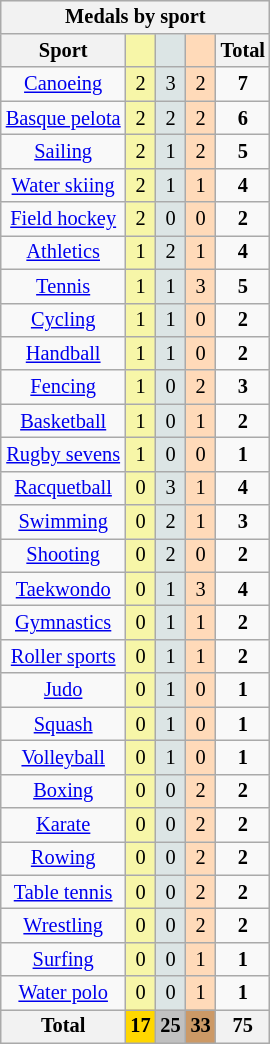<table class="wikitable" style=font-size:85%;float:right;text-align:center>
<tr>
<th colspan=5>Medals by sport</th>
</tr>
<tr>
<th>Sport</th>
<td bgcolor=F7F6A8></td>
<td bgcolor=DCE5E5></td>
<td bgcolor=FFDAB9></td>
<th>Total</th>
</tr>
<tr>
<td><a href='#'>Canoeing</a></td>
<td bgcolor=F7F6A8>2</td>
<td bgcolor=DCE5E5>3</td>
<td bgcolor=FFDAB9>2</td>
<td><strong>7</strong></td>
</tr>
<tr>
<td><a href='#'>Basque pelota</a></td>
<td bgcolor=F7F6A8>2</td>
<td bgcolor=DCE5E5>2</td>
<td bgcolor=FFDAB9>2</td>
<td><strong>6</strong></td>
</tr>
<tr>
<td><a href='#'>Sailing</a></td>
<td bgcolor=F7F6A8>2</td>
<td bgcolor=DCE5E5>1</td>
<td bgcolor=FFDAB9>2</td>
<td><strong>5</strong></td>
</tr>
<tr>
<td><a href='#'>Water skiing</a></td>
<td bgcolor=F7F6A8>2</td>
<td bgcolor=DCE5E5>1</td>
<td bgcolor=FFDAB9>1</td>
<td><strong>4</strong></td>
</tr>
<tr>
<td><a href='#'>Field hockey</a></td>
<td bgcolor=F7F6A8>2</td>
<td bgcolor=DCE5E5>0</td>
<td bgcolor=FFDAB9>0</td>
<td><strong>2</strong></td>
</tr>
<tr>
<td><a href='#'>Athletics</a></td>
<td bgcolor=F7F6A8>1</td>
<td bgcolor=DCE5E5>2</td>
<td bgcolor=FFDAB9>1</td>
<td><strong>4</strong></td>
</tr>
<tr>
<td><a href='#'>Tennis</a></td>
<td bgcolor=F7F6A8>1</td>
<td bgcolor=DCE5E5>1</td>
<td bgcolor=FFDAB9>3</td>
<td><strong>5</strong></td>
</tr>
<tr>
<td><a href='#'>Cycling</a></td>
<td bgcolor=F7F6A8>1</td>
<td bgcolor=DCE5E5>1</td>
<td bgcolor=FFDAB9>0</td>
<td><strong>2</strong></td>
</tr>
<tr>
<td><a href='#'>Handball</a></td>
<td bgcolor=F7F6A8>1</td>
<td bgcolor=DCE5E5>1</td>
<td bgcolor=FFDAB9>0</td>
<td><strong>2</strong></td>
</tr>
<tr>
<td><a href='#'>Fencing</a></td>
<td bgcolor=F7F6A8>1</td>
<td bgcolor=DCE5E5>0</td>
<td bgcolor=FFDAB9>2</td>
<td><strong>3</strong></td>
</tr>
<tr>
<td><a href='#'>Basketball</a></td>
<td bgcolor=F7F6A8>1</td>
<td bgcolor=DCE5E5>0</td>
<td bgcolor=FFDAB9>1</td>
<td><strong>2</strong></td>
</tr>
<tr>
<td><a href='#'>Rugby sevens</a></td>
<td bgcolor=F7F6A8>1</td>
<td bgcolor=DCE5E5>0</td>
<td bgcolor=FFDAB9>0</td>
<td><strong>1</strong></td>
</tr>
<tr>
<td><a href='#'>Racquetball</a></td>
<td bgcolor=F7F6A8>0</td>
<td bgcolor=DCE5E5>3</td>
<td bgcolor=FFDAB9>1</td>
<td><strong>4</strong></td>
</tr>
<tr>
<td><a href='#'>Swimming</a></td>
<td bgcolor=F7F6A8>0</td>
<td bgcolor=DCE5E5>2</td>
<td bgcolor=FFDAB9>1</td>
<td><strong>3</strong></td>
</tr>
<tr>
<td><a href='#'>Shooting</a></td>
<td bgcolor=F7F6A8>0</td>
<td bgcolor=DCE5E5>2</td>
<td bgcolor=FFDAB9>0</td>
<td><strong>2</strong></td>
</tr>
<tr>
<td><a href='#'>Taekwondo</a></td>
<td bgcolor=F7F6A8>0</td>
<td bgcolor=DCE5E5>1</td>
<td bgcolor=FFDAB9>3</td>
<td><strong>4</strong></td>
</tr>
<tr>
<td><a href='#'>Gymnastics</a></td>
<td bgcolor=F7F6A8>0</td>
<td bgcolor=DCE5E5>1</td>
<td bgcolor=FFDAB9>1</td>
<td><strong>2</strong></td>
</tr>
<tr>
<td><a href='#'>Roller sports</a></td>
<td bgcolor=F7F6A8>0</td>
<td bgcolor=DCE5E5>1</td>
<td bgcolor=FFDAB9>1</td>
<td><strong>2</strong></td>
</tr>
<tr>
<td><a href='#'>Judo</a></td>
<td bgcolor=F7F6A8>0</td>
<td bgcolor=DCE5E5>1</td>
<td bgcolor=FFDAB9>0</td>
<td><strong>1</strong></td>
</tr>
<tr>
<td><a href='#'>Squash</a></td>
<td bgcolor=F7F6A8>0</td>
<td bgcolor=DCE5E5>1</td>
<td bgcolor=FFDAB9>0</td>
<td><strong>1</strong></td>
</tr>
<tr>
<td><a href='#'>Volleyball</a></td>
<td bgcolor=F7F6A8>0</td>
<td bgcolor=DCE5E5>1</td>
<td bgcolor=FFDAB9>0</td>
<td><strong>1</strong></td>
</tr>
<tr>
<td><a href='#'>Boxing</a></td>
<td bgcolor=F7F6A8>0</td>
<td bgcolor=DCE5E5>0</td>
<td bgcolor=FFDAB9>2</td>
<td><strong>2</strong></td>
</tr>
<tr>
<td><a href='#'>Karate</a></td>
<td bgcolor=F7F6A8>0</td>
<td bgcolor=DCE5E5>0</td>
<td bgcolor=FFDAB9>2</td>
<td><strong>2</strong></td>
</tr>
<tr>
<td><a href='#'>Rowing</a></td>
<td bgcolor=F7F6A8>0</td>
<td bgcolor=DCE5E5>0</td>
<td bgcolor=FFDAB9>2</td>
<td><strong>2</strong></td>
</tr>
<tr>
<td><a href='#'>Table tennis</a></td>
<td bgcolor=F7F6A8>0</td>
<td bgcolor=DCE5E5>0</td>
<td bgcolor=FFDAB9>2</td>
<td><strong>2</strong></td>
</tr>
<tr>
<td><a href='#'>Wrestling</a></td>
<td bgcolor=F7F6A8>0</td>
<td bgcolor=DCE5E5>0</td>
<td bgcolor=FFDAB9>2</td>
<td><strong>2</strong></td>
</tr>
<tr>
<td><a href='#'>Surfing</a></td>
<td bgcolor=F7F6A8>0</td>
<td bgcolor=DCE5E5>0</td>
<td bgcolor=FFDAB9>1</td>
<td><strong>1</strong></td>
</tr>
<tr>
<td><a href='#'>Water polo</a></td>
<td bgcolor=F7F6A8>0</td>
<td bgcolor=DCE5E5>0</td>
<td bgcolor=FFDAB9>1</td>
<td><strong>1</strong></td>
</tr>
<tr>
<th>Total</th>
<th style=background:gold>17</th>
<th style=background:silver>25</th>
<th style=background:#c96>33</th>
<th>75</th>
</tr>
</table>
